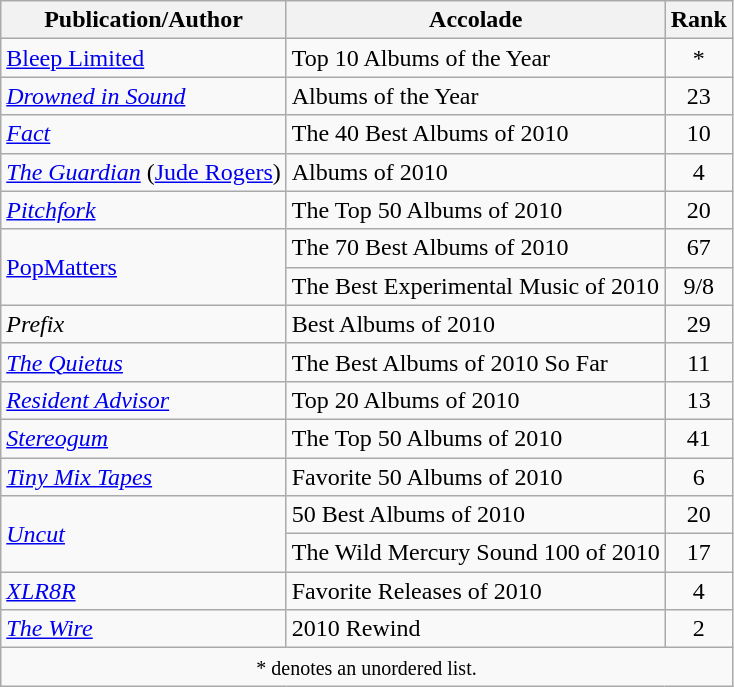<table class="wikitable">
<tr>
<th>Publication/Author</th>
<th>Accolade</th>
<th>Rank</th>
</tr>
<tr>
<td><a href='#'>Bleep Limited</a></td>
<td>Top 10 Albums of the Year</td>
<td align=center>*</td>
</tr>
<tr>
<td><em><a href='#'>Drowned in Sound</a></em></td>
<td>Albums of the Year</td>
<td align=center>23</td>
</tr>
<tr>
<td><em><a href='#'>Fact</a></em></td>
<td>The 40 Best Albums of 2010</td>
<td align=center>10</td>
</tr>
<tr>
<td><em><a href='#'>The Guardian</a></em> (<a href='#'>Jude Rogers</a>)</td>
<td>Albums of 2010</td>
<td align=center>4</td>
</tr>
<tr>
<td><em><a href='#'>Pitchfork</a></em></td>
<td>The Top 50 Albums of 2010</td>
<td align=center>20</td>
</tr>
<tr>
<td rowspan=2><a href='#'>PopMatters</a></td>
<td>The 70 Best Albums of 2010</td>
<td align=center>67</td>
</tr>
<tr>
<td>The Best Experimental Music of 2010</td>
<td align=center>9/8</td>
</tr>
<tr>
<td><em>Prefix</em></td>
<td>Best Albums of 2010</td>
<td align=center>29</td>
</tr>
<tr>
<td><em><a href='#'>The Quietus</a></em></td>
<td>The Best Albums of 2010 So Far</td>
<td align=center>11</td>
</tr>
<tr>
<td><em><a href='#'>Resident Advisor</a></em></td>
<td>Top 20 Albums of 2010</td>
<td align=center>13</td>
</tr>
<tr>
<td><em><a href='#'>Stereogum</a></em></td>
<td>The Top 50 Albums of 2010</td>
<td align=center>41</td>
</tr>
<tr>
<td><em><a href='#'>Tiny Mix Tapes</a></em></td>
<td>Favorite 50 Albums of 2010</td>
<td align=center>6</td>
</tr>
<tr>
<td rowspan=2><em><a href='#'>Uncut</a></em></td>
<td>50 Best Albums of 2010</td>
<td align=center>20</td>
</tr>
<tr>
<td>The Wild Mercury Sound 100 of 2010</td>
<td align=center>17</td>
</tr>
<tr>
<td><em><a href='#'>XLR8R</a></em></td>
<td>Favorite Releases of 2010</td>
<td align=center>4</td>
</tr>
<tr>
<td><em><a href='#'>The Wire</a></em></td>
<td>2010 Rewind</td>
<td align=center>2</td>
</tr>
<tr>
<td colspan=5 style="text-align:center;"><small>* denotes an unordered list.</small></td>
</tr>
</table>
